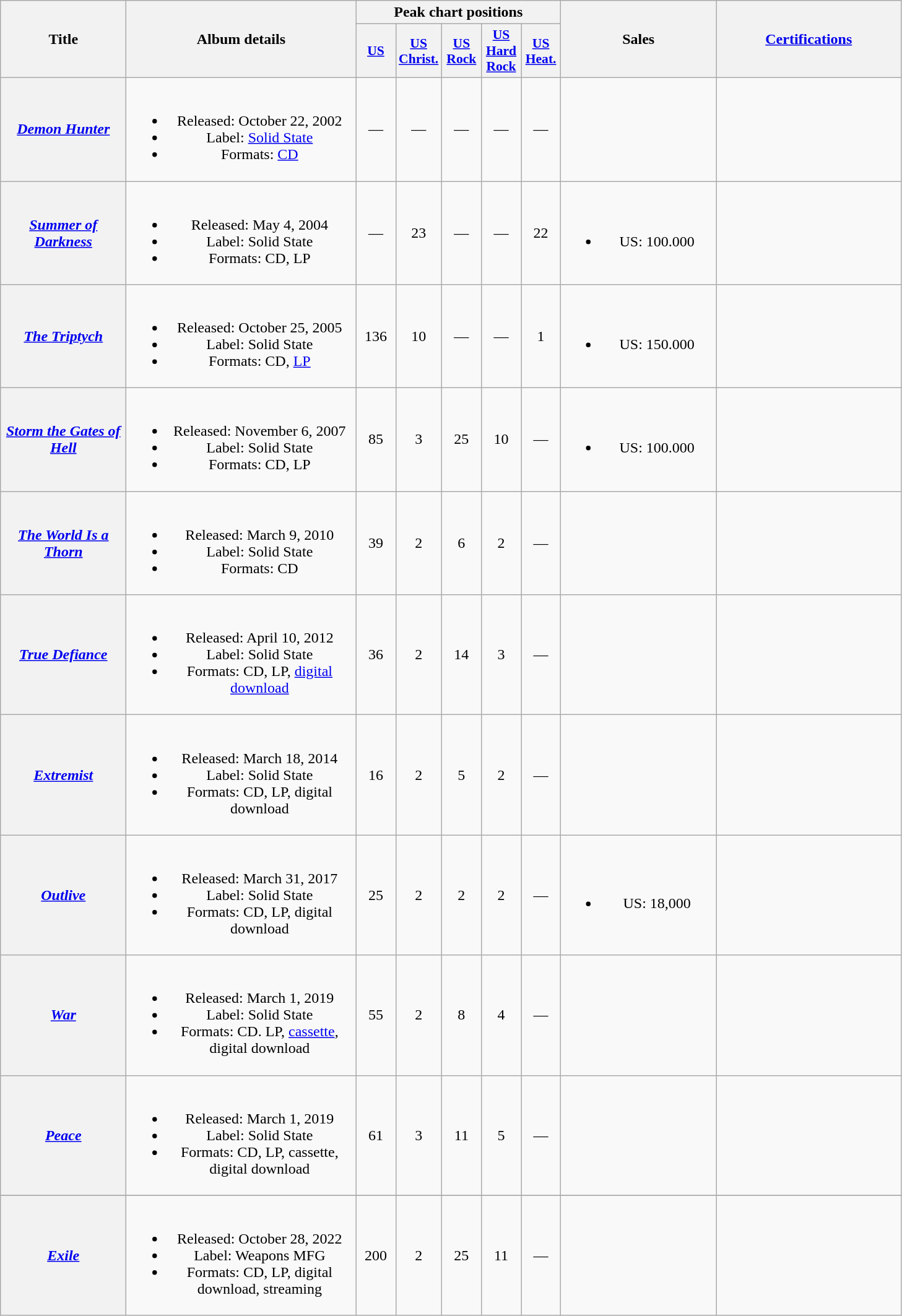<table class="wikitable plainrowheaders" style="text-align:center;">
<tr>
<th scope="col" rowspan="2" style="width:8em;">Title</th>
<th scope="col" rowspan="2" style="width:15em;">Album details</th>
<th scope="col" colspan="5">Peak chart positions</th>
<th scope="col" rowspan="2" style="width:10em;">Sales</th>
<th scope="col" rowspan="2" style="width:12em;"><a href='#'>Certifications</a></th>
</tr>
<tr>
<th scope="col" style="width:2.5em;font-size:90%;"><a href='#'>US</a><br></th>
<th scope="col" style="width:2.5em;font-size:90%;"><a href='#'>US<br>Christ.</a><br></th>
<th scope="col" style="width:2.5em;font-size:90%;"><a href='#'>US<br>Rock</a><br></th>
<th scope="col" style="width:2.5em;font-size:90%;"><a href='#'>US<br>Hard Rock</a><br></th>
<th scope="col" style="width:2.5em;font-size:90%;"><a href='#'>US<br>Heat.</a><br></th>
</tr>
<tr>
<th scope="row"><em><a href='#'>Demon Hunter</a></em></th>
<td><br><ul><li>Released: October 22, 2002</li><li>Label: <a href='#'>Solid State</a></li><li>Formats: <a href='#'>CD</a></li></ul></td>
<td>—</td>
<td>—</td>
<td>—</td>
<td>—</td>
<td>—</td>
<td></td>
<td></td>
</tr>
<tr>
<th scope="row"><em><a href='#'>Summer of Darkness</a></em></th>
<td><br><ul><li>Released: May 4, 2004</li><li>Label: Solid State</li><li>Formats: CD, LP</li></ul></td>
<td>—</td>
<td>23</td>
<td>—</td>
<td>—</td>
<td>22</td>
<td><br><ul><li>US: 100.000</li></ul></td>
<td></td>
</tr>
<tr>
<th scope="row"><em><a href='#'>The Triptych</a></em></th>
<td><br><ul><li>Released: October 25, 2005</li><li>Label: Solid State</li><li>Formats: CD, <a href='#'>LP</a></li></ul></td>
<td>136</td>
<td>10</td>
<td>—</td>
<td>—</td>
<td>1</td>
<td><br><ul><li>US: 150.000</li></ul></td>
<td></td>
</tr>
<tr>
<th scope="row"><em><a href='#'>Storm the Gates of Hell</a></em></th>
<td><br><ul><li>Released: November 6, 2007</li><li>Label: Solid State</li><li>Formats: CD, LP</li></ul></td>
<td>85</td>
<td>3</td>
<td>25</td>
<td>10</td>
<td>—</td>
<td><br><ul><li>US: 100.000</li></ul></td>
<td></td>
</tr>
<tr>
<th scope="row"><em><a href='#'>The World Is a Thorn</a></em></th>
<td><br><ul><li>Released: March 9, 2010</li><li>Label: Solid State</li><li>Formats: CD</li></ul></td>
<td>39</td>
<td>2</td>
<td>6</td>
<td>2</td>
<td>—</td>
<td></td>
<td></td>
</tr>
<tr>
<th scope="row"><em><a href='#'>True Defiance</a></em></th>
<td><br><ul><li>Released: April 10, 2012</li><li>Label: Solid State</li><li>Formats: CD, LP, <a href='#'>digital download</a></li></ul></td>
<td>36</td>
<td>2</td>
<td>14</td>
<td>3</td>
<td>—</td>
<td></td>
<td></td>
</tr>
<tr>
<th scope="row"><em><a href='#'>Extremist</a></em></th>
<td><br><ul><li>Released: March 18, 2014</li><li>Label: Solid State</li><li>Formats: CD, LP, digital download</li></ul></td>
<td>16</td>
<td>2</td>
<td>5</td>
<td>2</td>
<td>—</td>
<td></td>
<td></td>
</tr>
<tr>
<th scope="row"><em><a href='#'>Outlive</a></em></th>
<td><br><ul><li>Released: March 31, 2017</li><li>Label: Solid State</li><li>Formats: CD, LP, digital download</li></ul></td>
<td>25</td>
<td>2</td>
<td>2</td>
<td>2</td>
<td>—</td>
<td><br><ul><li>US: 18,000</li></ul></td>
<td></td>
</tr>
<tr>
<th scope="row"><em><a href='#'>War</a></em></th>
<td><br><ul><li>Released: March 1, 2019</li><li>Label: Solid State</li><li>Formats: CD. LP, <a href='#'>cassette</a>, digital download</li></ul></td>
<td>55</td>
<td>2</td>
<td>8</td>
<td>4</td>
<td>—</td>
<td></td>
<td></td>
</tr>
<tr>
<th scope="row"><em><a href='#'>Peace</a></em></th>
<td><br><ul><li>Released: March 1, 2019</li><li>Label: Solid State</li><li>Formats: CD, LP, cassette, digital download</li></ul></td>
<td>61</td>
<td>3</td>
<td>11</td>
<td>5</td>
<td>—</td>
<td></td>
<td></td>
</tr>
<tr>
</tr>
<tr>
<th scope="row"><em><a href='#'>Exile</a></em></th>
<td><br><ul><li>Released: October 28, 2022</li><li>Label: Weapons MFG</li><li>Formats: CD, LP, digital download, streaming</li></ul></td>
<td>200</td>
<td>2</td>
<td>25</td>
<td>11</td>
<td>—</td>
<td></td>
<td></td>
</tr>
</table>
